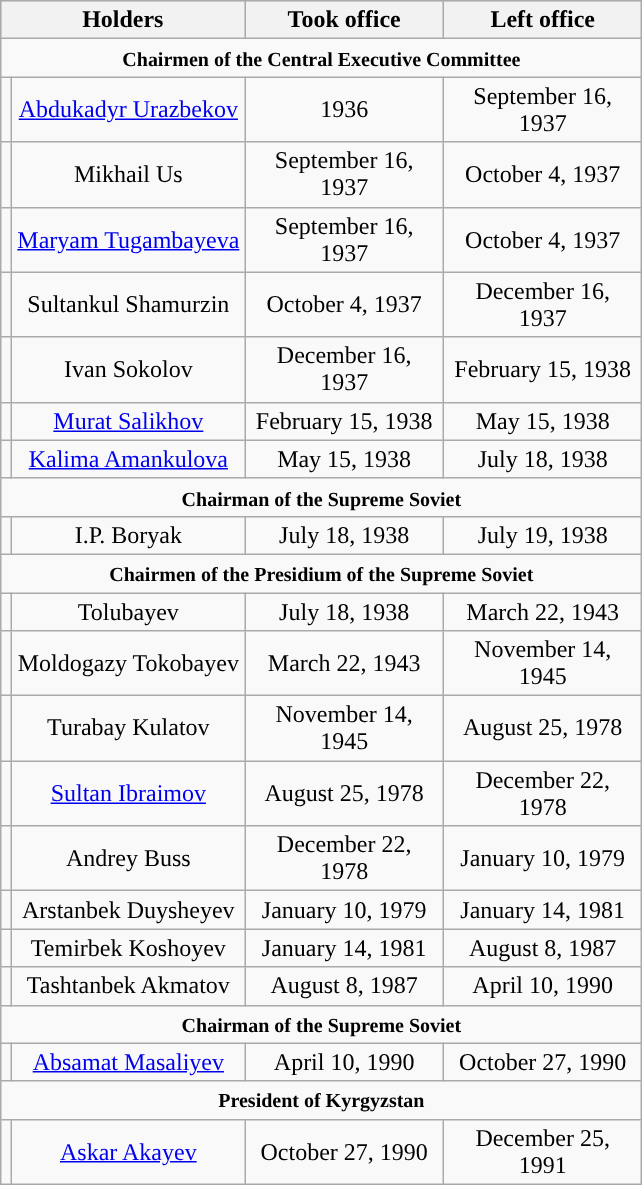<table class="wikitable" style="text-align:center">
<tr style="background:#cccccc">
<th colspan="2" width="150">Holders</th>
<th rowspan="1" width="125">Took office</th>
<th rowspan="1" width="125">Left office</th>
</tr>
<tr>
<td colspan="4" align="center"><strong><small>Chairmen of the Central Executive Committee</small></strong></td>
</tr>
<tr>
<td rowspan="1" style="background-color: "></td>
<td rowspan=1><a href='#'>Abdukadyr Urazbekov</a><br></td>
<td rowspan=1>1936<br></td>
<td rowspan=1>September 16, 1937<br></td>
</tr>
<tr>
<td rowspan="1" style="background-color: "></td>
<td rowspan=1>Mikhail Us<br></td>
<td rowspan=1>September 16, 1937<br></td>
<td rowspan=1>October 4, 1937<br></td>
</tr>
<tr>
<td rowspan="1" style="background-color: "></td>
<td rowspan=1><a href='#'>Maryam Tugambayeva</a><br></td>
<td rowspan=1>September 16, 1937<br></td>
<td rowspan=1>October 4, 1937<br></td>
</tr>
<tr>
<td rowspan="1" style="background-color: "></td>
<td rowspan=1>Sultankul Shamurzin<br></td>
<td rowspan=1>October 4, 1937<br></td>
<td rowspan=1>December 16, 1937<br></td>
</tr>
<tr>
<td rowspan="1" style="background-color: "></td>
<td rowspan=1>Ivan Sokolov<br></td>
<td rowspan=1>December 16, 1937<br></td>
<td rowspan=1>February 15, 1938<br></td>
</tr>
<tr>
<td rowspan="1" style="background-color: "></td>
<td rowspan=1><a href='#'>Murat Salikhov</a><br></td>
<td rowspan=1>February 15, 1938<br></td>
<td rowspan=1>May 15, 1938<br></td>
</tr>
<tr>
<td rowspan="1" style="background-color: "></td>
<td rowspan=1><a href='#'>Kalima Amankulova</a><br></td>
<td rowspan=1>May 15, 1938<br></td>
<td rowspan=1>July 18, 1938<br></td>
</tr>
<tr>
<td colspan="4" align="center"><strong><small>Chairman of the Supreme Soviet</small></strong></td>
</tr>
<tr>
<td rowspan="1" style="background-color: "></td>
<td rowspan=1>I.P. Boryak<br></td>
<td rowspan=1>July 18, 1938<br></td>
<td rowspan=1>July 19, 1938<br></td>
</tr>
<tr>
<td colspan="4" align="center"><strong><small>Chairmen of the Presidium of the Supreme Soviet</small></strong></td>
</tr>
<tr>
<td rowspan="1" style="background-color: "></td>
<td rowspan=1> Tolubayev<br></td>
<td rowspan=1>July 18, 1938<br></td>
<td rowspan=1>March 22, 1943<br></td>
</tr>
<tr>
<td rowspan="1" style="background-color: "></td>
<td rowspan=1>Moldogazy Tokobayev<br></td>
<td rowspan=1>March 22, 1943<br></td>
<td rowspan=1>November 14, 1945<br></td>
</tr>
<tr>
<td rowspan="1" style="background-color: "></td>
<td rowspan=1>Turabay Kulatov<br></td>
<td rowspan=1>November 14, 1945<br></td>
<td rowspan=1>August 25, 1978<br></td>
</tr>
<tr>
<td rowspan="1" style="background-color: "></td>
<td rowspan=1><a href='#'>Sultan Ibraimov</a><br></td>
<td rowspan=1>August 25, 1978<br></td>
<td rowspan=1>December 22, 1978<br></td>
</tr>
<tr>
<td rowspan="1" style="background-color: "></td>
<td rowspan=1>Andrey Buss<br></td>
<td rowspan=1>December 22, 1978<br></td>
<td rowspan=1>January 10, 1979<br></td>
</tr>
<tr>
<td rowspan="1" style="background-color: "></td>
<td rowspan=1>Arstanbek Duysheyev</td>
<td rowspan=1>January 10, 1979<br></td>
<td rowspan=1>January 14, 1981<br></td>
</tr>
<tr>
<td rowspan="1" style="background-color: "></td>
<td rowspan=1>Temirbek Koshoyev<br></td>
<td rowspan=1>January 14, 1981<br></td>
<td rowspan=1>August 8, 1987<br></td>
</tr>
<tr>
<td rowspan="1" style="background-color: "></td>
<td rowspan=1>Tashtanbek Akmatov<br></td>
<td rowspan=1>August 8, 1987<br></td>
<td rowspan=1>April 10, 1990<br></td>
</tr>
<tr>
<td colspan="4" align="center"><strong><small>Chairman of the Supreme Soviet</small></strong></td>
</tr>
<tr>
<td rowspan="1" style="background-color: "></td>
<td rowspan=1><a href='#'>Absamat Masaliyev</a><br></td>
<td rowspan=1>April 10, 1990<br></td>
<td rowspan=1>October 27, 1990<br></td>
</tr>
<tr>
<td colspan="4" align="center"><strong><small>President of Kyrgyzstan</small></strong></td>
</tr>
<tr>
<td rowspan="1" style="background-color: "></td>
<td rowspan=1><a href='#'>Askar Akayev</a><br></td>
<td rowspan=1>October 27, 1990</td>
<td rowspan=1>December 25, 1991</td>
</tr>
</table>
